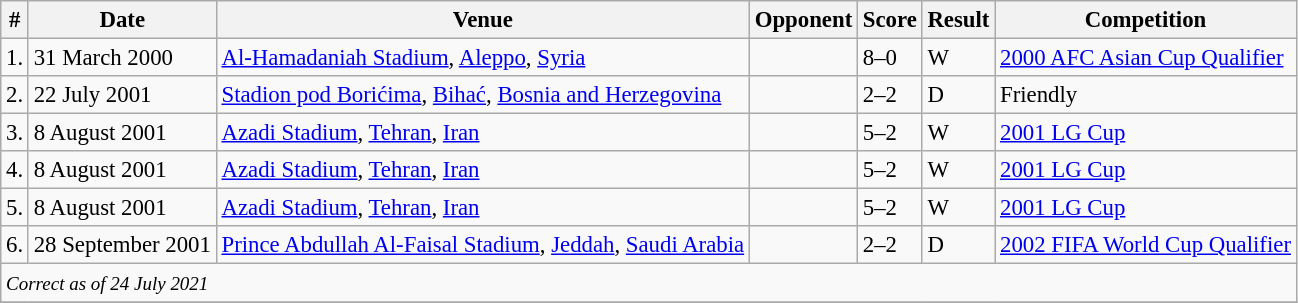<table class="wikitable" style="font-size:95%;">
<tr>
<th>#</th>
<th>Date</th>
<th>Venue</th>
<th>Opponent</th>
<th>Score</th>
<th>Result</th>
<th>Competition</th>
</tr>
<tr>
<td>1.</td>
<td>31 March 2000</td>
<td><a href='#'>Al-Hamadaniah Stadium</a>, <a href='#'>Aleppo</a>, <a href='#'>Syria</a></td>
<td></td>
<td>8–0</td>
<td>W</td>
<td><a href='#'>2000 AFC Asian Cup Qualifier</a></td>
</tr>
<tr>
<td>2.</td>
<td>22 July 2001</td>
<td><a href='#'>Stadion pod Borićima</a>, <a href='#'>Bihać</a>, <a href='#'>Bosnia and Herzegovina</a></td>
<td></td>
<td>2–2</td>
<td>D</td>
<td>Friendly</td>
</tr>
<tr>
<td>3.</td>
<td>8 August 2001</td>
<td><a href='#'>Azadi Stadium</a>, <a href='#'>Tehran</a>, <a href='#'>Iran</a></td>
<td></td>
<td>5–2</td>
<td>W</td>
<td><a href='#'>2001 LG Cup</a></td>
</tr>
<tr>
<td>4.</td>
<td>8 August 2001</td>
<td><a href='#'>Azadi Stadium</a>, <a href='#'>Tehran</a>, <a href='#'>Iran</a></td>
<td></td>
<td>5–2</td>
<td>W</td>
<td><a href='#'>2001 LG Cup</a></td>
</tr>
<tr>
<td>5.</td>
<td>8 August 2001</td>
<td><a href='#'>Azadi Stadium</a>, <a href='#'>Tehran</a>, <a href='#'>Iran</a></td>
<td></td>
<td>5–2</td>
<td>W</td>
<td><a href='#'>2001 LG Cup</a></td>
</tr>
<tr>
<td>6.</td>
<td>28 September 2001</td>
<td><a href='#'>Prince Abdullah Al-Faisal Stadium</a>, <a href='#'>Jeddah</a>, <a href='#'>Saudi Arabia</a></td>
<td></td>
<td>2–2</td>
<td>D</td>
<td><a href='#'>2002 FIFA World Cup Qualifier</a></td>
</tr>
<tr>
<td colspan=18><small><em>Correct as of 24 July 2021</em></small></td>
</tr>
<tr>
</tr>
</table>
